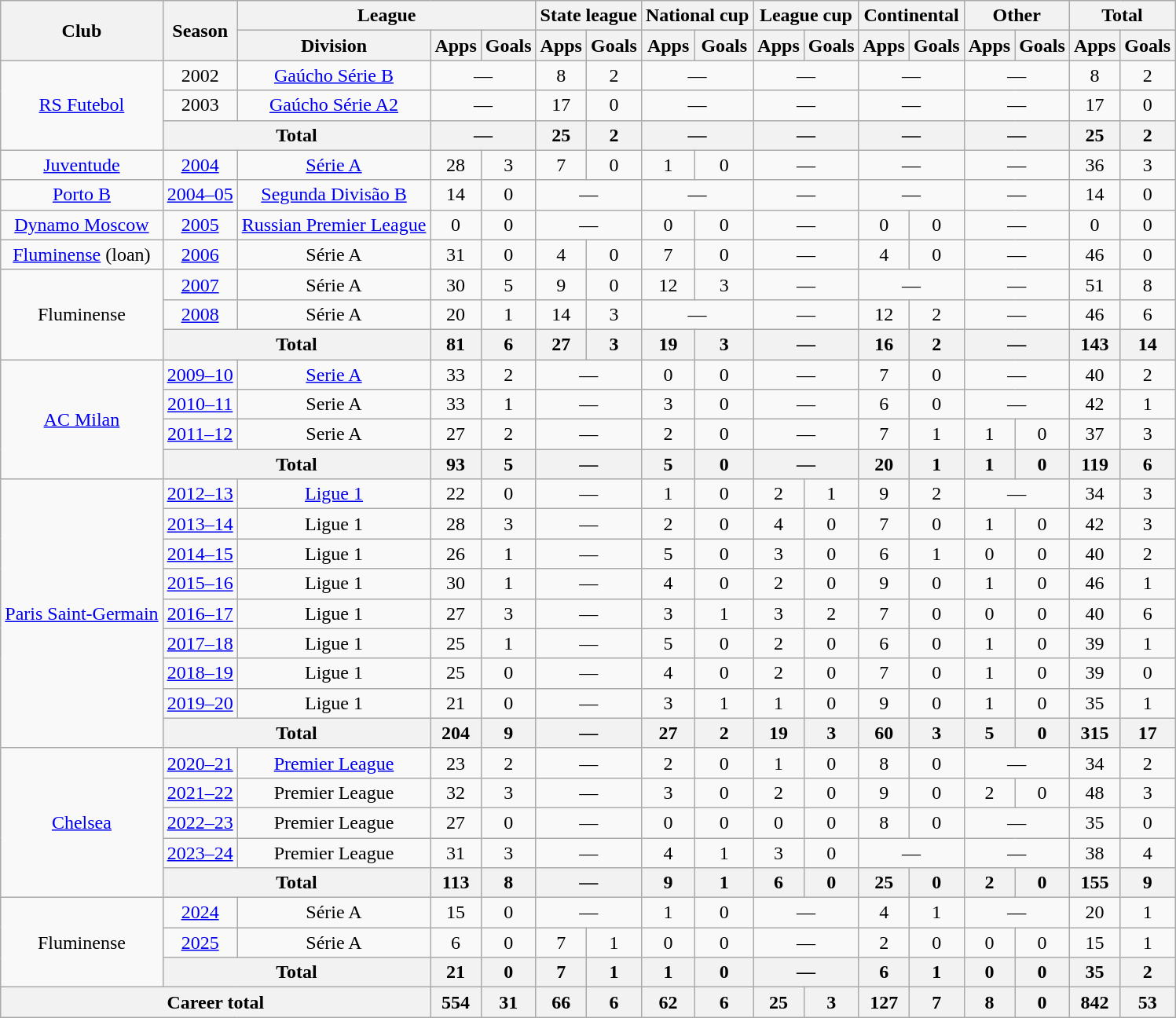<table class="wikitable" style="text-align:center">
<tr>
<th rowspan="2">Club</th>
<th rowspan="2">Season</th>
<th colspan="3">League</th>
<th colspan="2">State league</th>
<th colspan="2">National cup</th>
<th colspan="2">League cup</th>
<th colspan="2">Continental</th>
<th colspan="2">Other</th>
<th colspan="2">Total</th>
</tr>
<tr>
<th>Division</th>
<th>Apps</th>
<th>Goals</th>
<th>Apps</th>
<th>Goals</th>
<th>Apps</th>
<th>Goals</th>
<th>Apps</th>
<th>Goals</th>
<th>Apps</th>
<th>Goals</th>
<th>Apps</th>
<th>Goals</th>
<th>Apps</th>
<th>Goals</th>
</tr>
<tr>
<td rowspan="3"><a href='#'>RS Futebol</a></td>
<td>2002</td>
<td><a href='#'>Gaúcho Série B</a></td>
<td colspan="2">—</td>
<td>8</td>
<td>2</td>
<td colspan="2">—</td>
<td colspan="2">—</td>
<td colspan="2">—</td>
<td colspan="2">—</td>
<td>8</td>
<td>2</td>
</tr>
<tr>
<td>2003</td>
<td><a href='#'>Gaúcho Série A2</a></td>
<td colspan="2">—</td>
<td>17</td>
<td>0</td>
<td colspan="2">—</td>
<td colspan="2">—</td>
<td colspan="2">—</td>
<td colspan="2">—</td>
<td>17</td>
<td>0</td>
</tr>
<tr>
<th colspan="2">Total</th>
<th colspan="2">—</th>
<th>25</th>
<th>2</th>
<th colspan="2">—</th>
<th colspan="2">—</th>
<th colspan="2">—</th>
<th colspan="2">—</th>
<th>25</th>
<th>2</th>
</tr>
<tr>
<td><a href='#'>Juventude</a></td>
<td><a href='#'>2004</a></td>
<td><a href='#'>Série A</a></td>
<td>28</td>
<td>3</td>
<td>7</td>
<td>0</td>
<td>1</td>
<td>0</td>
<td colspan="2">—</td>
<td colspan="2">—</td>
<td colspan="2">—</td>
<td>36</td>
<td>3</td>
</tr>
<tr>
<td><a href='#'>Porto B</a></td>
<td><a href='#'>2004–05</a></td>
<td><a href='#'>Segunda Divisão B</a></td>
<td>14</td>
<td>0</td>
<td colspan="2">—</td>
<td colspan="2">—</td>
<td colspan="2">—</td>
<td colspan="2">—</td>
<td colspan="2">—</td>
<td>14</td>
<td>0</td>
</tr>
<tr>
<td><a href='#'>Dynamo Moscow</a></td>
<td><a href='#'>2005</a></td>
<td><a href='#'>Russian Premier League</a></td>
<td>0</td>
<td>0</td>
<td colspan="2">—</td>
<td>0</td>
<td>0</td>
<td colspan="2">—</td>
<td>0</td>
<td>0</td>
<td colspan="2">—</td>
<td>0</td>
<td>0</td>
</tr>
<tr>
<td><a href='#'>Fluminense</a> (loan)</td>
<td><a href='#'>2006</a></td>
<td>Série A</td>
<td>31</td>
<td>0</td>
<td>4</td>
<td>0</td>
<td>7</td>
<td>0</td>
<td colspan="2">—</td>
<td>4</td>
<td>0</td>
<td colspan="2">—</td>
<td>46</td>
<td>0</td>
</tr>
<tr>
<td rowspan="3">Fluminense</td>
<td><a href='#'>2007</a></td>
<td>Série A</td>
<td>30</td>
<td>5</td>
<td>9</td>
<td>0</td>
<td>12</td>
<td>3</td>
<td colspan="2">—</td>
<td colspan="2">—</td>
<td colspan="2">—</td>
<td>51</td>
<td>8</td>
</tr>
<tr>
<td><a href='#'>2008</a></td>
<td>Série A</td>
<td>20</td>
<td>1</td>
<td>14</td>
<td>3</td>
<td colspan="2">—</td>
<td colspan="2">—</td>
<td>12</td>
<td>2</td>
<td colspan="2">—</td>
<td>46</td>
<td>6</td>
</tr>
<tr>
<th colspan="2">Total</th>
<th>81</th>
<th>6</th>
<th>27</th>
<th>3</th>
<th>19</th>
<th>3</th>
<th colspan="2">—</th>
<th>16</th>
<th>2</th>
<th colspan="2">—</th>
<th>143</th>
<th>14</th>
</tr>
<tr>
<td rowspan="4"><a href='#'>AC Milan</a></td>
<td><a href='#'>2009–10</a></td>
<td><a href='#'>Serie A</a></td>
<td>33</td>
<td>2</td>
<td colspan="2">—</td>
<td>0</td>
<td>0</td>
<td colspan="2">—</td>
<td>7</td>
<td>0</td>
<td colspan="2">—</td>
<td>40</td>
<td>2</td>
</tr>
<tr>
<td><a href='#'>2010–11</a></td>
<td>Serie A</td>
<td>33</td>
<td>1</td>
<td colspan="2">—</td>
<td>3</td>
<td>0</td>
<td colspan="2">—</td>
<td>6</td>
<td>0</td>
<td colspan="2">—</td>
<td>42</td>
<td>1</td>
</tr>
<tr>
<td><a href='#'>2011–12</a></td>
<td>Serie A</td>
<td>27</td>
<td>2</td>
<td colspan="2">—</td>
<td>2</td>
<td>0</td>
<td colspan="2">—</td>
<td>7</td>
<td>1</td>
<td>1</td>
<td>0</td>
<td>37</td>
<td>3</td>
</tr>
<tr>
<th colspan="2">Total</th>
<th>93</th>
<th>5</th>
<th colspan="2">—</th>
<th>5</th>
<th>0</th>
<th colspan="2">—</th>
<th>20</th>
<th>1</th>
<th>1</th>
<th>0</th>
<th>119</th>
<th>6</th>
</tr>
<tr>
<td rowspan="9"><a href='#'>Paris Saint-Germain</a></td>
<td><a href='#'>2012–13</a></td>
<td><a href='#'>Ligue 1</a></td>
<td>22</td>
<td>0</td>
<td colspan="2">—</td>
<td>1</td>
<td>0</td>
<td>2</td>
<td>1</td>
<td>9</td>
<td>2</td>
<td colspan="2">—</td>
<td>34</td>
<td>3</td>
</tr>
<tr>
<td><a href='#'>2013–14</a></td>
<td>Ligue 1</td>
<td>28</td>
<td>3</td>
<td colspan="2">—</td>
<td>2</td>
<td>0</td>
<td>4</td>
<td>0</td>
<td>7</td>
<td>0</td>
<td>1</td>
<td>0</td>
<td>42</td>
<td>3</td>
</tr>
<tr>
<td><a href='#'>2014–15</a></td>
<td>Ligue 1</td>
<td>26</td>
<td>1</td>
<td colspan="2">—</td>
<td>5</td>
<td>0</td>
<td>3</td>
<td>0</td>
<td>6</td>
<td>1</td>
<td>0</td>
<td>0</td>
<td>40</td>
<td>2</td>
</tr>
<tr>
<td><a href='#'>2015–16</a></td>
<td>Ligue 1</td>
<td>30</td>
<td>1</td>
<td colspan="2">—</td>
<td>4</td>
<td>0</td>
<td>2</td>
<td>0</td>
<td>9</td>
<td>0</td>
<td>1</td>
<td>0</td>
<td>46</td>
<td>1</td>
</tr>
<tr>
<td><a href='#'>2016–17</a></td>
<td>Ligue 1</td>
<td>27</td>
<td>3</td>
<td colspan="2">—</td>
<td>3</td>
<td>1</td>
<td>3</td>
<td>2</td>
<td>7</td>
<td>0</td>
<td>0</td>
<td>0</td>
<td>40</td>
<td>6</td>
</tr>
<tr>
<td><a href='#'>2017–18</a></td>
<td>Ligue 1</td>
<td>25</td>
<td>1</td>
<td colspan="2">—</td>
<td>5</td>
<td>0</td>
<td>2</td>
<td>0</td>
<td>6</td>
<td>0</td>
<td>1</td>
<td>0</td>
<td>39</td>
<td>1</td>
</tr>
<tr>
<td><a href='#'>2018–19</a></td>
<td>Ligue 1</td>
<td>25</td>
<td>0</td>
<td colspan="2">—</td>
<td>4</td>
<td>0</td>
<td>2</td>
<td>0</td>
<td>7</td>
<td>0</td>
<td>1</td>
<td>0</td>
<td>39</td>
<td>0</td>
</tr>
<tr>
<td><a href='#'>2019–20</a></td>
<td>Ligue 1</td>
<td>21</td>
<td>0</td>
<td colspan="2">—</td>
<td>3</td>
<td>1</td>
<td>1</td>
<td>0</td>
<td>9</td>
<td>0</td>
<td>1</td>
<td>0</td>
<td>35</td>
<td>1</td>
</tr>
<tr>
<th colspan="2">Total</th>
<th>204</th>
<th>9</th>
<th colspan="2">—</th>
<th>27</th>
<th>2</th>
<th>19</th>
<th>3</th>
<th>60</th>
<th>3</th>
<th>5</th>
<th>0</th>
<th>315</th>
<th>17</th>
</tr>
<tr>
<td rowspan="5"><a href='#'>Chelsea</a></td>
<td><a href='#'>2020–21</a></td>
<td><a href='#'>Premier League</a></td>
<td>23</td>
<td>2</td>
<td colspan="2">—</td>
<td>2</td>
<td>0</td>
<td>1</td>
<td>0</td>
<td>8</td>
<td>0</td>
<td colspan="2">—</td>
<td>34</td>
<td>2</td>
</tr>
<tr>
<td><a href='#'>2021–22</a></td>
<td>Premier League</td>
<td>32</td>
<td>3</td>
<td colspan="2">—</td>
<td>3</td>
<td>0</td>
<td>2</td>
<td>0</td>
<td>9</td>
<td>0</td>
<td>2</td>
<td>0</td>
<td>48</td>
<td>3</td>
</tr>
<tr>
<td><a href='#'>2022–23</a></td>
<td>Premier League</td>
<td>27</td>
<td>0</td>
<td colspan="2">—</td>
<td>0</td>
<td>0</td>
<td>0</td>
<td>0</td>
<td>8</td>
<td>0</td>
<td colspan="2">—</td>
<td>35</td>
<td>0</td>
</tr>
<tr>
<td><a href='#'>2023–24</a></td>
<td>Premier League</td>
<td>31</td>
<td>3</td>
<td colspan="2">—</td>
<td>4</td>
<td>1</td>
<td>3</td>
<td>0</td>
<td colspan="2">—</td>
<td colspan="2">—</td>
<td>38</td>
<td>4</td>
</tr>
<tr>
<th colspan="2">Total</th>
<th>113</th>
<th>8</th>
<th colspan="2">—</th>
<th>9</th>
<th>1</th>
<th>6</th>
<th>0</th>
<th>25</th>
<th>0</th>
<th>2</th>
<th>0</th>
<th>155</th>
<th>9</th>
</tr>
<tr>
<td rowspan="3">Fluminense</td>
<td><a href='#'>2024</a></td>
<td>Série A</td>
<td>15</td>
<td>0</td>
<td colspan="2">—</td>
<td>1</td>
<td>0</td>
<td colspan="2">—</td>
<td>4</td>
<td>1</td>
<td colspan="2">—</td>
<td>20</td>
<td>1</td>
</tr>
<tr>
<td><a href='#'>2025</a></td>
<td>Série A</td>
<td>6</td>
<td>0</td>
<td>7</td>
<td>1</td>
<td>0</td>
<td>0</td>
<td colspan="2">—</td>
<td>2</td>
<td>0</td>
<td>0</td>
<td>0</td>
<td>15</td>
<td>1</td>
</tr>
<tr>
<th colspan="2">Total</th>
<th>21</th>
<th>0</th>
<th>7</th>
<th>1</th>
<th>1</th>
<th>0</th>
<th colspan="2">—</th>
<th>6</th>
<th>1</th>
<th>0</th>
<th>0</th>
<th>35</th>
<th>2</th>
</tr>
<tr>
<th colspan="3">Career total</th>
<th>554</th>
<th>31</th>
<th>66</th>
<th>6</th>
<th>62</th>
<th>6</th>
<th>25</th>
<th>3</th>
<th>127</th>
<th>7</th>
<th>8</th>
<th>0</th>
<th>842</th>
<th>53</th>
</tr>
</table>
